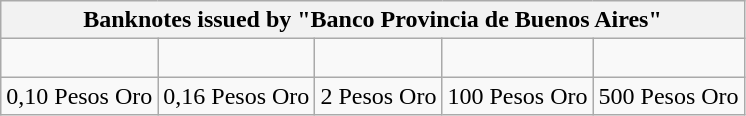<table class= wikitable>
<tr>
<th colspan=5>Banknotes issued by "Banco Provincia de Buenos Aires"</th>
</tr>
<tr>
<td></td>
<td></td>
<td></td>
<td></td>
<td><br></td>
</tr>
<tr>
<td>0,10 Pesos Oro</td>
<td>0,16 Pesos Oro</td>
<td>2 Pesos Oro</td>
<td>100 Pesos Oro</td>
<td>500 Pesos Oro</td>
</tr>
</table>
